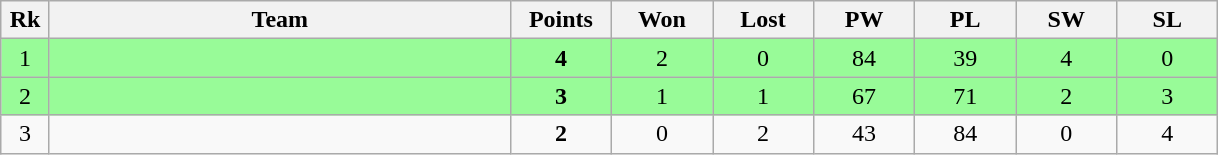<table class=wikitable style=text-align:center>
<tr>
<th width=25>Rk</th>
<th width=300>Team</th>
<th width=60>Points</th>
<th width=60>Won</th>
<th width=60>Lost</th>
<th width=60>PW</th>
<th width=60>PL</th>
<th width=60>SW</th>
<th width=60>SL</th>
</tr>
<tr bgcolor="#98fb98">
<td>1</td>
<td align=left></td>
<td><strong>4</strong></td>
<td>2</td>
<td>0</td>
<td>84</td>
<td>39</td>
<td>4</td>
<td>0</td>
</tr>
<tr bgcolor="#98fb98">
<td>2</td>
<td align=left></td>
<td><strong>3</strong></td>
<td>1</td>
<td>1</td>
<td>67</td>
<td>71</td>
<td>2</td>
<td>3</td>
</tr>
<tr>
<td>3</td>
<td align=left></td>
<td><strong>2</strong></td>
<td>0</td>
<td>2</td>
<td>43</td>
<td>84</td>
<td>0</td>
<td>4</td>
</tr>
</table>
